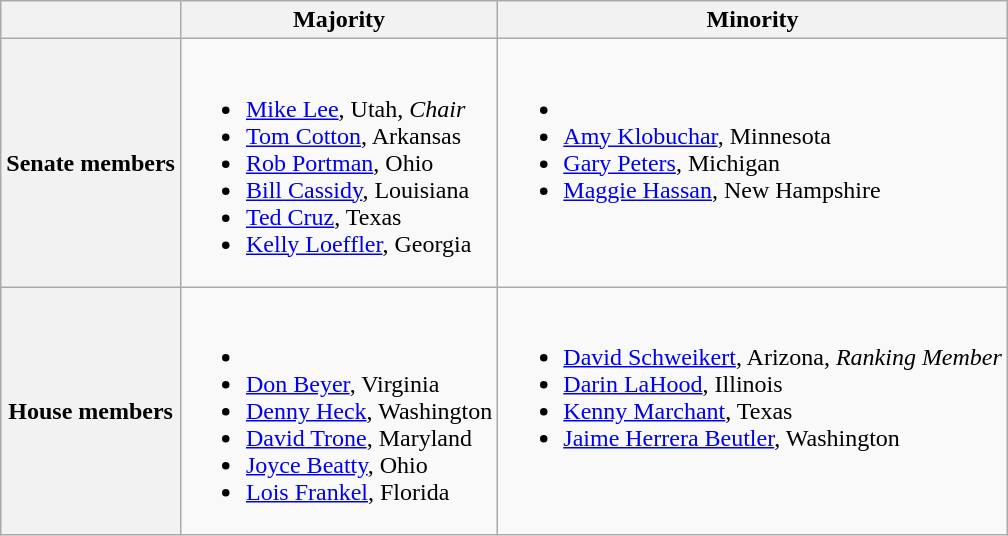<table class=wikitable>
<tr>
<th></th>
<th>Majority</th>
<th>Minority</th>
</tr>
<tr>
<th>Senate members</th>
<td valign="top" ><br><ul><li><a href='#'>Mike Lee</a>, Utah, <em>Chair</em></li><li><a href='#'>Tom Cotton</a>, Arkansas</li><li><a href='#'>Rob Portman</a>, Ohio</li><li><a href='#'>Bill Cassidy</a>, Louisiana</li><li><a href='#'>Ted Cruz</a>, Texas</li><li><a href='#'>Kelly Loeffler</a>, Georgia</li></ul></td>
<td valign="top" ><br><ul><li></li><li><a href='#'>Amy Klobuchar</a>, Minnesota</li><li><a href='#'>Gary Peters</a>, Michigan</li><li><a href='#'>Maggie Hassan</a>, New Hampshire</li></ul></td>
</tr>
<tr>
<th>House members</th>
<td valign="top" ><br><ul><li></li><li><a href='#'>Don Beyer</a>, Virginia</li><li><a href='#'>Denny Heck</a>, Washington</li><li><a href='#'>David Trone</a>, Maryland</li><li><a href='#'>Joyce Beatty</a>, Ohio</li><li><a href='#'>Lois Frankel</a>, Florida</li></ul></td>
<td valign="top" ><br><ul><li><a href='#'>David Schweikert</a>, Arizona, <em>Ranking Member</em></li><li><a href='#'>Darin LaHood</a>, Illinois</li><li><a href='#'>Kenny Marchant</a>, Texas</li><li><a href='#'>Jaime Herrera Beutler</a>, Washington</li></ul></td>
</tr>
</table>
